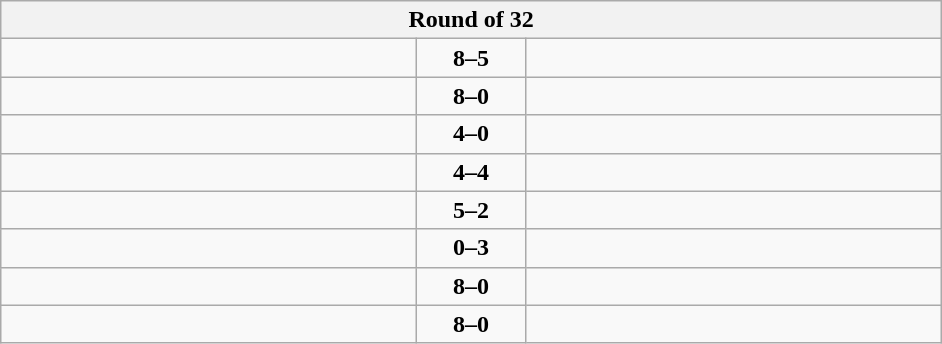<table class="wikitable" style="text-align: center;">
<tr>
<th colspan=3>Round of 32</th>
</tr>
<tr>
<td align=left width="270"><strong></strong></td>
<td align=center width="65"><strong>8–5</strong></td>
<td align=left width="270"></td>
</tr>
<tr>
<td align=left><strong></strong></td>
<td align=center><strong>8–0</strong></td>
<td align=left></td>
</tr>
<tr>
<td align=left><strong></strong></td>
<td align=center><strong>4–0</strong></td>
<td align=left></td>
</tr>
<tr>
<td align=left></td>
<td align=center><strong>4–4</strong></td>
<td align=left><strong></strong></td>
</tr>
<tr>
<td align=left><strong></strong></td>
<td align=center><strong>5–2</strong></td>
<td align=left></td>
</tr>
<tr>
<td align=left></td>
<td align=center><strong>0–3</strong></td>
<td align=left><strong></strong></td>
</tr>
<tr>
<td align=left><strong></strong></td>
<td align=center><strong>8–0</strong></td>
<td align=left></td>
</tr>
<tr>
<td align=left><strong></strong></td>
<td align=center><strong>8–0</strong></td>
<td align=left></td>
</tr>
</table>
